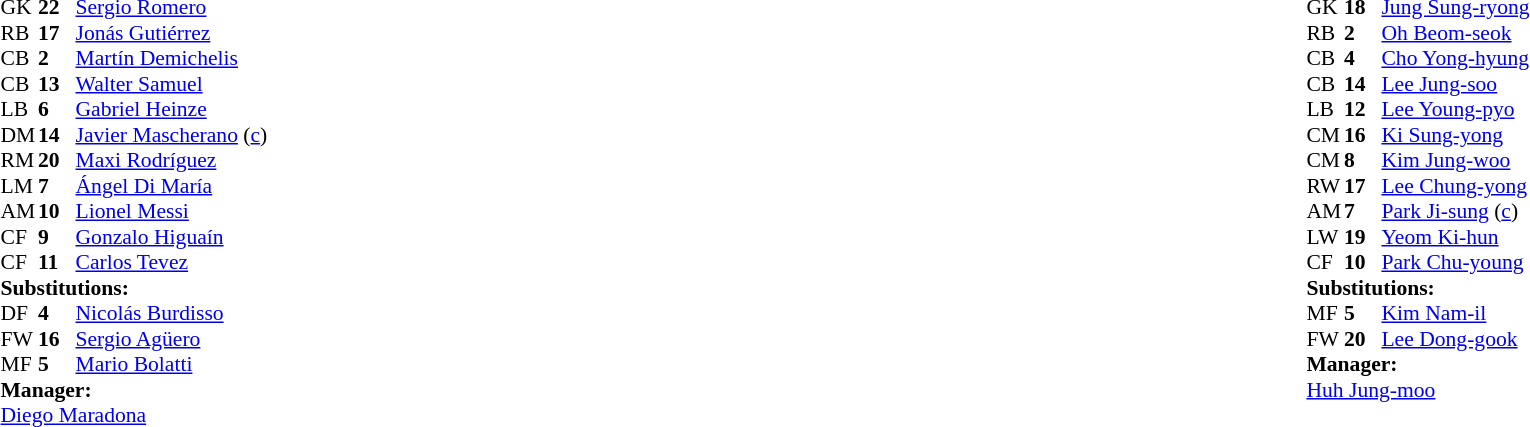<table width="100%">
<tr>
<td valign="top" width="40%"><br><table style="font-size: 90%" cellspacing="0" cellpadding="0">
<tr>
<th width="25"></th>
<th width="25"></th>
</tr>
<tr>
<td>GK</td>
<td><strong>22</strong></td>
<td><a href='#'>Sergio Romero</a></td>
</tr>
<tr>
<td>RB</td>
<td><strong>17</strong></td>
<td><a href='#'>Jonás Gutiérrez</a></td>
<td></td>
</tr>
<tr>
<td>CB</td>
<td><strong>2</strong></td>
<td><a href='#'>Martín Demichelis</a></td>
</tr>
<tr>
<td>CB</td>
<td><strong>13</strong></td>
<td><a href='#'>Walter Samuel</a></td>
<td></td>
<td></td>
</tr>
<tr>
<td>LB</td>
<td><strong>6</strong></td>
<td><a href='#'>Gabriel Heinze</a></td>
<td></td>
</tr>
<tr>
<td>DM</td>
<td><strong>14</strong></td>
<td><a href='#'>Javier Mascherano</a> (<a href='#'>c</a>)</td>
<td></td>
</tr>
<tr>
<td>RM</td>
<td><strong>20</strong></td>
<td><a href='#'>Maxi Rodríguez</a></td>
</tr>
<tr>
<td>LM</td>
<td><strong>7</strong></td>
<td><a href='#'>Ángel Di María</a></td>
</tr>
<tr>
<td>AM</td>
<td><strong>10</strong></td>
<td><a href='#'>Lionel Messi</a></td>
</tr>
<tr>
<td>CF</td>
<td><strong>9</strong></td>
<td><a href='#'>Gonzalo Higuaín</a></td>
<td></td>
<td></td>
</tr>
<tr>
<td>CF</td>
<td><strong>11</strong></td>
<td><a href='#'>Carlos Tevez</a></td>
<td></td>
<td></td>
</tr>
<tr>
<td colspan=3><strong>Substitutions:</strong></td>
</tr>
<tr>
<td>DF</td>
<td><strong>4</strong></td>
<td><a href='#'>Nicolás Burdisso</a></td>
<td></td>
<td></td>
</tr>
<tr>
<td>FW</td>
<td><strong>16</strong></td>
<td><a href='#'>Sergio Agüero</a></td>
<td></td>
<td></td>
</tr>
<tr>
<td>MF</td>
<td><strong>5</strong></td>
<td><a href='#'>Mario Bolatti</a></td>
<td></td>
<td></td>
</tr>
<tr>
<td colspan=3><strong>Manager:</strong></td>
</tr>
<tr>
<td colspan=3><a href='#'>Diego Maradona</a></td>
</tr>
</table>
</td>
<td valign="top"></td>
<td valign="top" width="50%"><br><table style="font-size: 90%" cellspacing="0" cellpadding="0" align="center">
<tr>
<th width=25></th>
<th width=25></th>
</tr>
<tr>
<td>GK</td>
<td><strong>18</strong></td>
<td><a href='#'>Jung Sung-ryong</a></td>
</tr>
<tr>
<td>RB</td>
<td><strong>2</strong></td>
<td><a href='#'>Oh Beom-seok</a></td>
</tr>
<tr>
<td>CB</td>
<td><strong>4</strong></td>
<td><a href='#'>Cho Yong-hyung</a></td>
</tr>
<tr>
<td>CB</td>
<td><strong>14</strong></td>
<td><a href='#'>Lee Jung-soo</a></td>
</tr>
<tr>
<td>LB</td>
<td><strong>12</strong></td>
<td><a href='#'>Lee Young-pyo</a></td>
</tr>
<tr>
<td>CM</td>
<td><strong>16</strong></td>
<td><a href='#'>Ki Sung-yong</a></td>
<td></td>
<td></td>
</tr>
<tr>
<td>CM</td>
<td><strong>8</strong></td>
<td><a href='#'>Kim Jung-woo</a></td>
</tr>
<tr>
<td>RW</td>
<td><strong>17</strong></td>
<td><a href='#'>Lee Chung-yong</a></td>
<td></td>
</tr>
<tr>
<td>AM</td>
<td><strong>7</strong></td>
<td><a href='#'>Park Ji-sung</a> (<a href='#'>c</a>)</td>
</tr>
<tr>
<td>LW</td>
<td><strong>19</strong></td>
<td><a href='#'>Yeom Ki-hun</a></td>
<td></td>
</tr>
<tr>
<td>CF</td>
<td><strong>10</strong></td>
<td><a href='#'>Park Chu-young</a></td>
<td></td>
<td></td>
</tr>
<tr>
<td colspan=3><strong>Substitutions:</strong></td>
</tr>
<tr>
<td>MF</td>
<td><strong>5</strong></td>
<td><a href='#'>Kim Nam-il</a></td>
<td></td>
<td></td>
</tr>
<tr>
<td>FW</td>
<td><strong>20</strong></td>
<td><a href='#'>Lee Dong-gook</a></td>
<td></td>
<td></td>
</tr>
<tr>
<td colspan=3><strong>Manager:</strong></td>
</tr>
<tr>
<td colspan=4><a href='#'>Huh Jung-moo</a></td>
</tr>
</table>
</td>
</tr>
</table>
